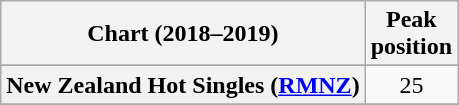<table class="wikitable sortable plainrowheaders" style="text-align:center">
<tr>
<th scope="col">Chart (2018–2019)</th>
<th scope="col">Peak<br>position</th>
</tr>
<tr>
</tr>
<tr>
<th scope="row">New Zealand Hot Singles (<a href='#'>RMNZ</a>)</th>
<td>25</td>
</tr>
<tr>
</tr>
</table>
